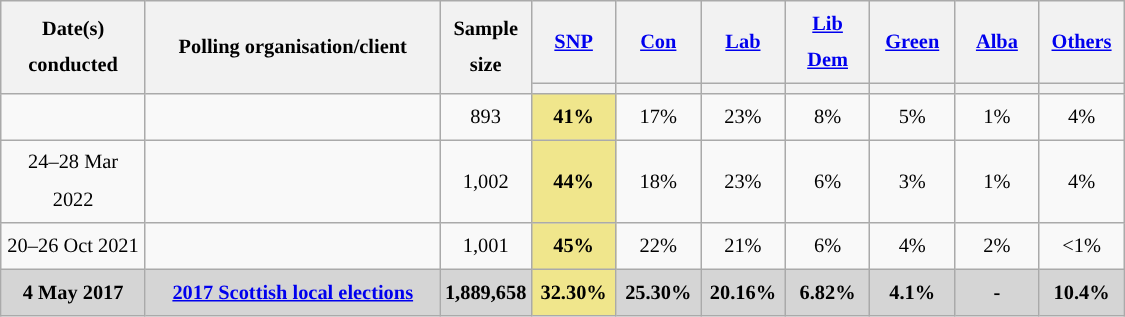<table class="wikitable sortable" style="text-align:center; line-height:1.8; font-size:85%;">
<tr>
<th style="width:90px;" rowspan="2">Date(s) <br>conducted</th>
<th style="width:190px;" rowspan="2">Polling organisation/client</th>
<th style="width:45px;" rowspan="2">Sample size</th>
<th style="width:50px;" class="unsortable"><a href='#'>SNP</a></th>
<th style="width:50px;" class="unsortable"><a href='#'>Con</a></th>
<th style="width:50px;" class="unsortable"><a href='#'>Lab</a></th>
<th style="width:50px;" class="unsortable"><a href='#'>Lib Dem</a></th>
<th style="width:50px;" class="unsortable"><a href='#'>Green</a></th>
<th style="width:50px;" class="unsortable"><a href='#'>Alba</a></th>
<th style="width:50px;" class="unsortable"><a href='#'>Others</a></th>
</tr>
<tr>
<th class="unsortable" style="color:inherit;background:"></th>
<th class="unsortable" style="color:inherit;background:"></th>
<th class="unsortable" style="color:inherit;background:"></th>
<th class="unsortable" style="color:inherit;background:"></th>
<th class="unsortable" style="color:inherit;background:"></th>
<th class="unsortable" style="color:inherit;background:"></th>
<th class="unsortable" style="color:inherit;background:"></th>
</tr>
<tr>
<td></td>
<td></td>
<td>893</td>
<td style="background:#F0E68C"><strong>41%</strong></td>
<td>17%</td>
<td>23%</td>
<td>8%</td>
<td>5%</td>
<td>1%</td>
<td>4%</td>
</tr>
<tr>
<td>24–28 Mar 2022</td>
<td></td>
<td>1,002</td>
<td style="background:#F0E68C"><strong>44%</strong></td>
<td>18%</td>
<td>23%</td>
<td>6%</td>
<td>3%</td>
<td>1%</td>
<td>4%</td>
</tr>
<tr>
<td>20–26 Oct 2021</td>
<td></td>
<td>1,001</td>
<td style="background:#F0E68C"><strong>45%</strong></td>
<td>22%</td>
<td>21%</td>
<td>6%</td>
<td>4%</td>
<td>2%</td>
<td><1%</td>
</tr>
<tr>
<td style="background:#D5D5D5"><strong>4 May 2017</strong></td>
<td style="background:#D5D5D5"><strong><a href='#'>2017 Scottish local elections</a></strong></td>
<td style="background:#D5D5D5"><strong>1,889,658</strong></td>
<td style="background:#F0E68C"><strong>32.30%</strong></td>
<td style="background:#D5D5D5"><strong>25.30%</strong></td>
<td style="background:#D5D5D5"><strong>20.16%</strong></td>
<td style="background:#D5D5D5"><strong>6.82%</strong></td>
<td style="background:#D5D5D5"><strong>4.1%</strong></td>
<td style="background:#D5D5D5"><strong>-</strong></td>
<td style="background:#D5D5D5"><strong>10.4%</strong></td>
</tr>
</table>
